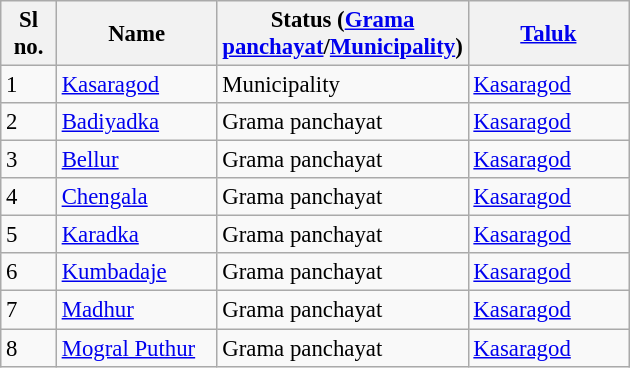<table class="wikitable sortable" style="font-size: 95%;">
<tr>
<th width="30px">Sl no.</th>
<th width="100px">Name</th>
<th width="130px">Status (<a href='#'>Grama panchayat</a>/<a href='#'>Municipality</a>)</th>
<th width="100px"><a href='#'>Taluk</a></th>
</tr>
<tr>
<td>1</td>
<td><a href='#'>Kasaragod</a></td>
<td>Municipality</td>
<td><a href='#'>Kasaragod</a></td>
</tr>
<tr>
<td>2</td>
<td><a href='#'>Badiyadka</a></td>
<td>Grama panchayat</td>
<td><a href='#'>Kasaragod</a></td>
</tr>
<tr>
<td>3</td>
<td><a href='#'>Bellur</a></td>
<td>Grama panchayat</td>
<td><a href='#'>Kasaragod</a></td>
</tr>
<tr>
<td>4</td>
<td><a href='#'>Chengala</a></td>
<td>Grama panchayat</td>
<td><a href='#'>Kasaragod</a></td>
</tr>
<tr>
<td>5</td>
<td><a href='#'>Karadka</a></td>
<td>Grama panchayat</td>
<td><a href='#'>Kasaragod</a></td>
</tr>
<tr>
<td>6</td>
<td><a href='#'>Kumbadaje</a></td>
<td>Grama panchayat</td>
<td><a href='#'>Kasaragod</a></td>
</tr>
<tr>
<td>7</td>
<td><a href='#'>Madhur</a></td>
<td>Grama panchayat</td>
<td><a href='#'>Kasaragod</a></td>
</tr>
<tr>
<td>8</td>
<td><a href='#'>Mogral Puthur</a></td>
<td>Grama panchayat</td>
<td><a href='#'>Kasaragod</a></td>
</tr>
</table>
